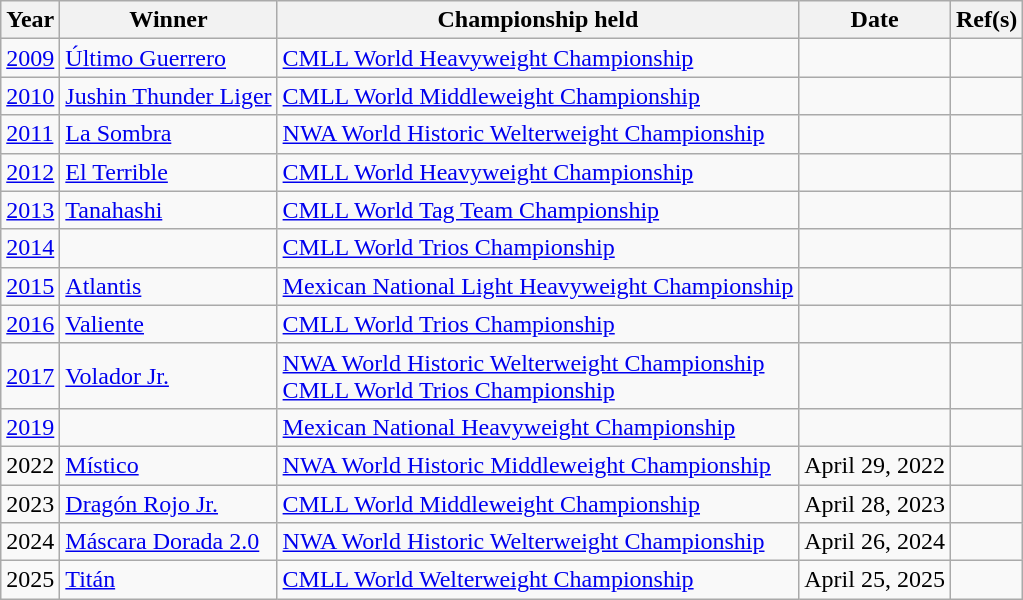<table class="wikitable sortable">
<tr>
<th>Year</th>
<th>Winner</th>
<th>Championship held</th>
<th>Date</th>
<th>Ref(s)</th>
</tr>
<tr>
<td><a href='#'>2009</a></td>
<td><a href='#'>Último Guerrero</a></td>
<td><a href='#'>CMLL World Heavyweight Championship</a></td>
<td></td>
<td></td>
</tr>
<tr>
<td><a href='#'>2010</a></td>
<td><a href='#'>Jushin Thunder Liger</a></td>
<td><a href='#'>CMLL World Middleweight Championship</a></td>
<td></td>
<td></td>
</tr>
<tr>
<td><a href='#'>2011</a></td>
<td><a href='#'>La Sombra</a></td>
<td><a href='#'>NWA World Historic Welterweight Championship</a></td>
<td></td>
<td></td>
</tr>
<tr>
<td><a href='#'>2012</a></td>
<td><a href='#'>El Terrible</a></td>
<td><a href='#'>CMLL World Heavyweight Championship</a></td>
<td></td>
<td></td>
</tr>
<tr>
<td><a href='#'>2013</a></td>
<td><a href='#'>Tanahashi</a></td>
<td><a href='#'>CMLL World Tag Team Championship</a></td>
<td></td>
<td></td>
</tr>
<tr>
<td><a href='#'>2014</a></td>
<td></td>
<td><a href='#'>CMLL World Trios Championship</a></td>
<td></td>
<td></td>
</tr>
<tr>
<td><a href='#'>2015</a></td>
<td><a href='#'>Atlantis</a></td>
<td><a href='#'>Mexican National Light Heavyweight Championship</a></td>
<td></td>
<td></td>
</tr>
<tr>
<td><a href='#'>2016</a></td>
<td><a href='#'>Valiente</a></td>
<td><a href='#'>CMLL World Trios Championship</a></td>
<td></td>
<td></td>
</tr>
<tr>
<td><a href='#'>2017</a></td>
<td><a href='#'>Volador Jr.</a></td>
<td><a href='#'>NWA World Historic Welterweight Championship</a><br><a href='#'>CMLL World Trios Championship</a></td>
<td></td>
<td></td>
</tr>
<tr>
<td><a href='#'>2019</a></td>
<td></td>
<td><a href='#'>Mexican National Heavyweight Championship</a></td>
<td></td>
<td></td>
</tr>
<tr>
<td>2022</td>
<td><a href='#'>Místico</a></td>
<td><a href='#'>NWA World Historic Middleweight Championship</a></td>
<td>April 29, 2022</td>
<td></td>
</tr>
<tr>
<td>2023</td>
<td><a href='#'>Dragón Rojo Jr.</a></td>
<td><a href='#'>CMLL World Middleweight Championship</a></td>
<td>April 28, 2023</td>
<td></td>
</tr>
<tr>
<td>2024</td>
<td><a href='#'>Máscara Dorada 2.0</a></td>
<td><a href='#'>NWA World Historic Welterweight Championship</a></td>
<td>April 26, 2024</td>
</tr>
<tr>
<td>2025</td>
<td><a href='#'>Titán</a></td>
<td><a href='#'>CMLL World Welterweight Championship</a></td>
<td>April 25, 2025</td>
<td></td>
</tr>
</table>
